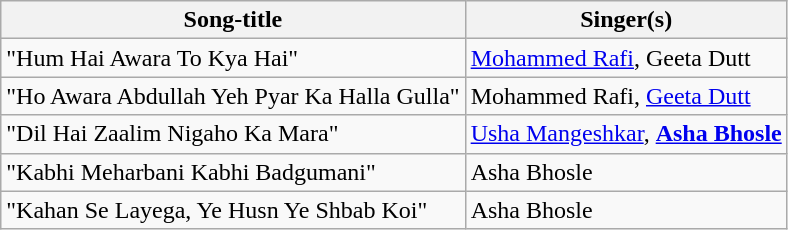<table class="wikitable">
<tr>
<th>Song-title</th>
<th>Singer(s)</th>
</tr>
<tr>
<td>"Hum Hai Awara To Kya Hai"</td>
<td><a href='#'>Mohammed Rafi</a>, Geeta Dutt</td>
</tr>
<tr>
<td>"Ho Awara Abdullah Yeh Pyar Ka Halla Gulla"</td>
<td>Mohammed Rafi, <a href='#'>Geeta Dutt</a></td>
</tr>
<tr>
<td>"Dil Hai Zaalim Nigaho Ka Mara"</td>
<td><a href='#'>Usha Mangeshkar</a>, <strong><a href='#'>Asha Bhosle</a></strong></td>
</tr>
<tr>
<td>"Kabhi Meharbani Kabhi Badgumani"</td>
<td>Asha Bhosle</td>
</tr>
<tr>
<td>"Kahan Se Layega, Ye Husn Ye Shbab Koi"</td>
<td>Asha Bhosle</td>
</tr>
</table>
